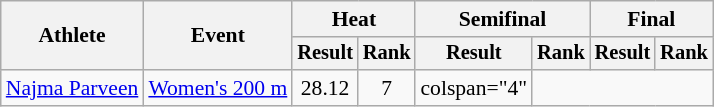<table class="wikitable" style="font-size:90%">
<tr>
<th rowspan="2">Athlete</th>
<th rowspan="2">Event</th>
<th colspan="2">Heat</th>
<th colspan="2">Semifinal</th>
<th colspan="2">Final</th>
</tr>
<tr style="font-size:95%">
<th>Result</th>
<th>Rank</th>
<th>Result</th>
<th>Rank</th>
<th>Result</th>
<th>Rank</th>
</tr>
<tr align=center>
<td align=left><a href='#'>Najma Parveen</a></td>
<td align=left><a href='#'>Women's 200 m</a></td>
<td>28.12</td>
<td>7</td>
<td>colspan="4" </td>
</tr>
</table>
